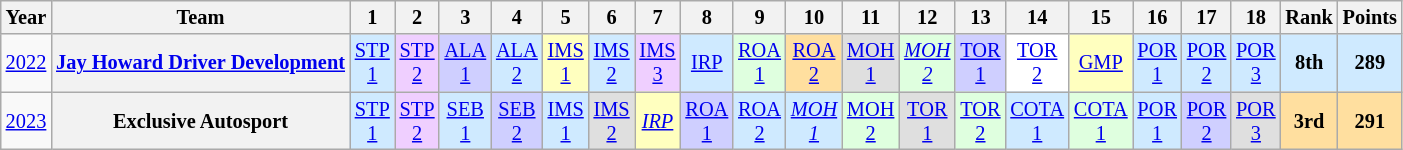<table class="wikitable" style="text-align:center; font-size:85%">
<tr>
<th>Year</th>
<th>Team</th>
<th>1</th>
<th>2</th>
<th>3</th>
<th>4</th>
<th>5</th>
<th>6</th>
<th>7</th>
<th>8</th>
<th>9</th>
<th>10</th>
<th>11</th>
<th>12</th>
<th>13</th>
<th>14</th>
<th>15</th>
<th>16</th>
<th>17</th>
<th>18</th>
<th>Rank</th>
<th>Points</th>
</tr>
<tr>
<td><a href='#'>2022</a></td>
<th nowrap><a href='#'>Jay Howard Driver Development</a></th>
<td style="background:#CFEAFF;"><a href='#'>STP<br>1</a><br></td>
<td style="background:#EFCFFF;"><a href='#'>STP<br>2</a><br></td>
<td style="background:#CFCFFF;"><a href='#'>ALA<br>1</a><br></td>
<td style="background:#CFEAFF;"><a href='#'>ALA<br>2</a><br></td>
<td style="background:#FFFFBF;"><a href='#'>IMS<br>1</a><br></td>
<td style="background:#CFEAFF;"><a href='#'>IMS<br>2</a><br></td>
<td style="background:#EFCFFF;"><a href='#'>IMS<br>3</a><br></td>
<td style="background:#CFEAFF;"><a href='#'>IRP</a><br></td>
<td style="background:#DFFFDF;"><a href='#'>ROA<br>1</a><br></td>
<td style="background:#FFDF9F;"><a href='#'>ROA<br>2</a><br></td>
<td style="background:#DFDFDF;"><a href='#'>MOH<br>1</a><br></td>
<td style="background:#DFFFDF;"><em><a href='#'>MOH<br>2</a></em><br></td>
<td style="background:#CFCFFF;"><a href='#'>TOR<br>1</a><br></td>
<td style="background:#FFFFFF;"><a href='#'>TOR<br>2</a><br></td>
<td style="background:#FFFFBF;"><a href='#'>GMP</a><br></td>
<td style="background:#CFEAFF;"><a href='#'>POR<br>1</a><br></td>
<td style="background:#CFEAFF;"><a href='#'>POR<br>2</a><br></td>
<td style="background:#CFEAFF;"><a href='#'>POR<br>3</a><br></td>
<th style="background:#CFEAFF;">8th</th>
<th style="background:#CFEAFF;">289</th>
</tr>
<tr>
<td><a href='#'>2023</a></td>
<th nowrap>Exclusive Autosport</th>
<td style="background:#CFEAFF;"><a href='#'>STP<br>1</a><br></td>
<td style="background:#EFCFFF;"><a href='#'>STP<br>2</a><br></td>
<td style="background:#CFEAFF;"><a href='#'>SEB<br>1</a><br></td>
<td style="background:#CFCFFF;"><a href='#'>SEB<br>2</a><br></td>
<td style="background:#CFEAFF;"><a href='#'>IMS<br>1</a><br></td>
<td style="background:#DFDFDF;"><a href='#'>IMS<br>2</a><br></td>
<td style="background:#FFFFBF;"><em><a href='#'>IRP</a></em><br></td>
<td style="background:#CFCFFF;"><a href='#'>ROA<br>1</a><br></td>
<td style="background:#CFEAFF;"><a href='#'>ROA<br>2</a><br></td>
<td style="background:#CFEAFF;"><em><a href='#'>MOH<br>1</a></em><br></td>
<td style="background:#DFFFDF;"><a href='#'>MOH<br>2</a><br></td>
<td style="background:#DFDFDF;"><a href='#'>TOR<br>1</a><br></td>
<td style="background:#DFFFDF;"><a href='#'>TOR<br>2</a><br></td>
<td style="background:#CFEAFF;"><a href='#'>COTA<br>1</a><br></td>
<td style="background:#DFFFDF;"><a href='#'>COTA<br>1</a><br></td>
<td style="background:#CFEAFF;"><a href='#'>POR<br>1</a><br></td>
<td style="background:#CFCFFF;"><a href='#'>POR<br>2</a><br></td>
<td style="background:#DFDFDF;"><a href='#'>POR<br>3</a><br></td>
<th style="background:#FFDF9F;">3rd</th>
<th style="background:#FFDF9F;">291</th>
</tr>
</table>
